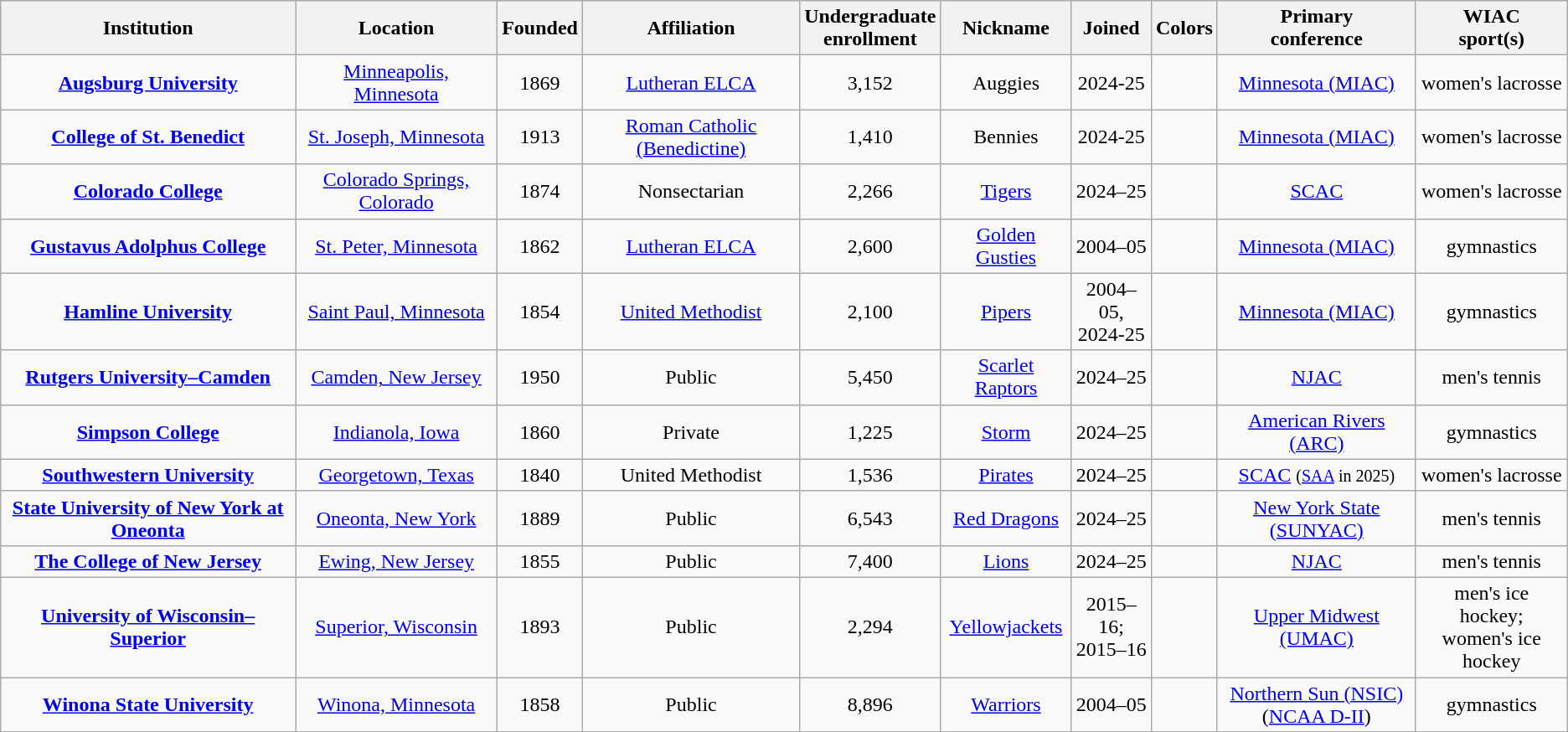<table class="wikitable sortable" style="text-align:center;">
<tr>
<th>Institution</th>
<th>Location</th>
<th>Founded</th>
<th>Affiliation</th>
<th>Undergraduate<br>enrollment</th>
<th>Nickname</th>
<th>Joined</th>
<th>Colors</th>
<th>Primary<br>conference</th>
<th>WIAC<br>sport(s)</th>
</tr>
<tr>
<td><strong><a href='#'>Augsburg University</a></strong></td>
<td><a href='#'>Minneapolis, Minnesota</a></td>
<td>1869</td>
<td><a href='#'>Lutheran ELCA</a></td>
<td>3,152</td>
<td>Auggies</td>
<td>2024-25</td>
<td></td>
<td><a href='#'>Minnesota (MIAC)</a></td>
<td>women's lacrosse</td>
</tr>
<tr>
<td><a href='#'><strong>College of St. Benedict</strong></a></td>
<td><a href='#'>St. Joseph, Minnesota</a></td>
<td>1913</td>
<td><a href='#'>Roman Catholic (Benedictine)</a></td>
<td>1,410</td>
<td>Bennies</td>
<td>2024-25</td>
<td> </td>
<td><a href='#'>Minnesota (MIAC)</a></td>
<td>women's lacrosse</td>
</tr>
<tr>
<td><strong><a href='#'>Colorado College</a></strong></td>
<td><a href='#'>Colorado Springs, Colorado</a></td>
<td>1874</td>
<td>Nonsectarian</td>
<td>2,266</td>
<td><a href='#'>Tigers</a></td>
<td>2024–25</td>
<td style="text-align:right;"></td>
<td><a href='#'>SCAC</a></td>
<td>women's lacrosse</td>
</tr>
<tr>
<td><strong><a href='#'>Gustavus Adolphus College</a></strong></td>
<td><a href='#'>St. Peter, Minnesota</a></td>
<td>1862</td>
<td><a href='#'>Lutheran ELCA</a></td>
<td>2,600</td>
<td><a href='#'>Golden Gusties</a></td>
<td>2004–05</td>
<td style="text-align:right;"></td>
<td><a href='#'>Minnesota (MIAC)</a></td>
<td>gymnastics</td>
</tr>
<tr>
<td><strong><a href='#'>Hamline University</a></strong></td>
<td><a href='#'>Saint Paul, Minnesota</a></td>
<td>1854</td>
<td><a href='#'>United Methodist</a></td>
<td>2,100</td>
<td><a href='#'>Pipers</a></td>
<td>2004–05,<br>2024-25</td>
<td style="text-align:right;"></td>
<td><a href='#'>Minnesota (MIAC)</a></td>
<td>gymnastics</td>
</tr>
<tr>
<td><strong><a href='#'>Rutgers University–Camden</a></strong></td>
<td><a href='#'>Camden, New Jersey</a></td>
<td>1950</td>
<td>Public</td>
<td>5,450</td>
<td><a href='#'>Scarlet Raptors</a></td>
<td>2024–25</td>
<td> </td>
<td><a href='#'>NJAC</a></td>
<td>men's tennis</td>
</tr>
<tr>
<td><strong><a href='#'>Simpson College</a></strong></td>
<td><a href='#'>Indianola, Iowa</a></td>
<td>1860</td>
<td>Private</td>
<td>1,225</td>
<td><a href='#'>Storm</a></td>
<td>2024–25</td>
<td style="text-align:right;"></td>
<td><a href='#'>American Rivers (ARC)</a></td>
<td>gymnastics</td>
</tr>
<tr>
<td><strong><a href='#'>Southwestern University</a></strong></td>
<td><a href='#'>Georgetown, Texas</a></td>
<td>1840</td>
<td>United Methodist</td>
<td>1,536</td>
<td><a href='#'>Pirates</a></td>
<td>2024–25</td>
<td> </td>
<td><a href='#'>SCAC</a> <small>(<a href='#'>SAA</a> in 2025)</small></td>
<td>women's lacrosse</td>
</tr>
<tr>
<td><strong><a href='#'>State University of New York at Oneonta</a></strong></td>
<td><a href='#'>Oneonta, New York</a></td>
<td>1889</td>
<td>Public</td>
<td>6,543</td>
<td><a href='#'>Red Dragons</a></td>
<td>2024–25</td>
<td style="text-align:right;"></td>
<td><a href='#'>New York State (SUNYAC)</a></td>
<td>men's tennis</td>
</tr>
<tr>
<td><strong><a href='#'>The College of New Jersey</a></strong></td>
<td><a href='#'>Ewing, New Jersey</a></td>
<td>1855</td>
<td>Public</td>
<td>7,400</td>
<td><a href='#'>Lions</a></td>
<td>2024–25</td>
<td style="text-align:right;"></td>
<td><a href='#'>NJAC</a></td>
<td>men's tennis</td>
</tr>
<tr>
<td><strong><a href='#'>University of Wisconsin–Superior</a></strong></td>
<td><a href='#'>Superior, Wisconsin</a></td>
<td>1893</td>
<td>Public</td>
<td>2,294</td>
<td><a href='#'>Yellowjackets</a></td>
<td>2015–16;<br>2015–16</td>
<td style="text-align:right;"></td>
<td><a href='#'>Upper Midwest (UMAC)</a></td>
<td>men's ice hockey;<br>women's ice hockey</td>
</tr>
<tr>
<td><strong><a href='#'>Winona State University</a></strong></td>
<td><a href='#'>Winona, Minnesota</a></td>
<td>1858</td>
<td>Public</td>
<td>8,896</td>
<td><a href='#'>Warriors</a></td>
<td>2004–05</td>
<td style="text-align:right;"></td>
<td><a href='#'>Northern Sun (NSIC)</a><br>(<a href='#'>NCAA D-II</a>)</td>
<td>gymnastics</td>
</tr>
</table>
